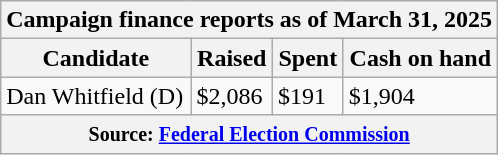<table class="wikitable sortable">
<tr>
<th colspan=4>Campaign finance reports as of March 31, 2025</th>
</tr>
<tr style="text-align:center;">
<th>Candidate</th>
<th>Raised</th>
<th>Spent</th>
<th>Cash on hand</th>
</tr>
<tr>
<td>Dan Whitfield (D)</td>
<td>$2,086</td>
<td>$191</td>
<td>$1,904</td>
</tr>
<tr>
<th colspan="4"><small>Source: <a href='#'>Federal Election Commission</a></small></th>
</tr>
</table>
